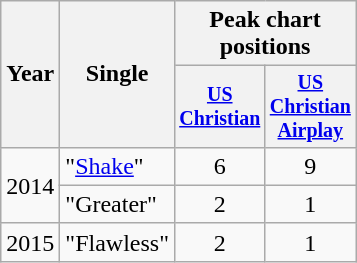<table class="wikitable" style="text-align:center;">
<tr>
<th rowspan="2">Year</th>
<th rowspan="2">Single</th>
<th colspan="2">Peak chart positions</th>
</tr>
<tr style="font-size:smaller;">
<th width="45"><a href='#'>US Christian</a><br></th>
<th width="45"><a href='#'>US Christian Airplay</a><br></th>
</tr>
<tr>
<td rowspan=2>2014</td>
<td align="left">"<a href='#'>Shake</a>"</td>
<td>6</td>
<td>9</td>
</tr>
<tr>
<td align="left">"Greater"</td>
<td>2</td>
<td>1</td>
</tr>
<tr>
<td rowspan=1>2015</td>
<td align="left">"Flawless"</td>
<td>2</td>
<td>1</td>
</tr>
</table>
